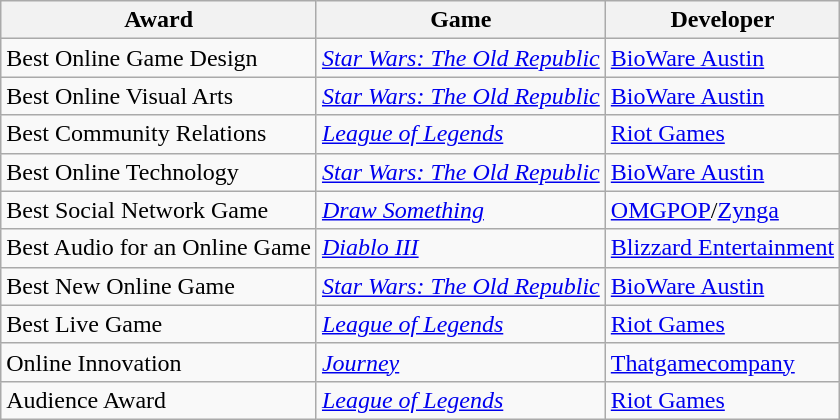<table class="wikitable">
<tr>
<th>Award</th>
<th>Game</th>
<th>Developer</th>
</tr>
<tr>
<td>Best Online Game Design</td>
<td><em><a href='#'>Star Wars: The Old Republic</a></em></td>
<td><a href='#'>BioWare Austin</a></td>
</tr>
<tr>
<td>Best Online Visual Arts</td>
<td><em><a href='#'>Star Wars: The Old Republic</a></em></td>
<td><a href='#'>BioWare Austin</a></td>
</tr>
<tr>
<td>Best Community Relations</td>
<td><em><a href='#'>League of Legends</a></em></td>
<td><a href='#'>Riot Games</a></td>
</tr>
<tr>
<td>Best Online Technology</td>
<td><em><a href='#'>Star Wars: The Old Republic</a></em></td>
<td><a href='#'>BioWare Austin</a></td>
</tr>
<tr>
<td>Best Social Network Game</td>
<td><em><a href='#'>Draw Something</a></em></td>
<td><a href='#'>OMGPOP</a>/<a href='#'>Zynga</a></td>
</tr>
<tr>
<td>Best Audio for an Online Game</td>
<td><em><a href='#'>Diablo III</a></em></td>
<td><a href='#'>Blizzard Entertainment</a></td>
</tr>
<tr>
<td>Best New Online Game</td>
<td><em><a href='#'>Star Wars: The Old Republic</a></em></td>
<td><a href='#'>BioWare Austin</a></td>
</tr>
<tr>
<td>Best Live Game</td>
<td><em><a href='#'>League of Legends</a></em></td>
<td><a href='#'>Riot Games</a></td>
</tr>
<tr>
<td>Online Innovation</td>
<td><em><a href='#'>Journey</a></em></td>
<td><a href='#'>Thatgamecompany</a></td>
</tr>
<tr>
<td>Audience Award</td>
<td><em><a href='#'>League of Legends</a></em></td>
<td><a href='#'>Riot Games</a></td>
</tr>
</table>
